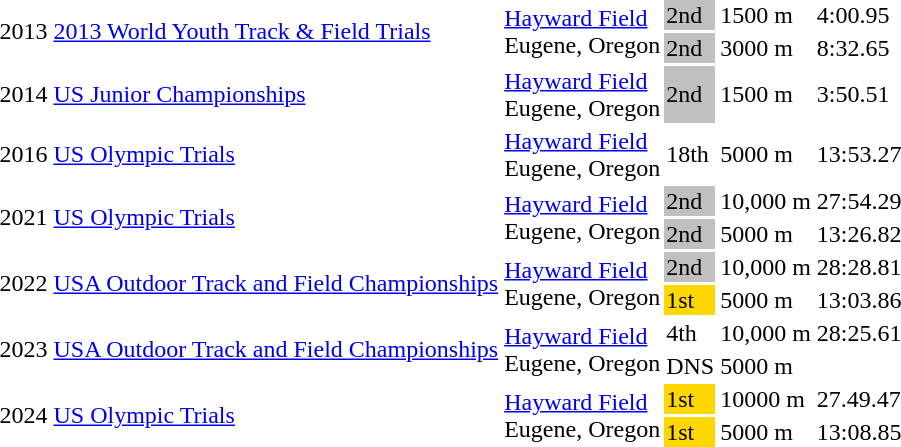<table>
<tr>
<td rowspan=2>2013</td>
<td rowspan=2><a href='#'>2013 World Youth Track & Field Trials</a></td>
<td rowspan=2><a href='#'>Hayward Field</a><br>Eugene, Oregon</td>
<td bgcolor=silver>2nd</td>
<td>1500 m</td>
<td>4:00.95</td>
</tr>
<tr>
<td bgcolor=silver>2nd</td>
<td>3000 m</td>
<td>8:32.65</td>
</tr>
<tr>
<td>2014</td>
<td><a href='#'>US Junior Championships</a></td>
<td><a href='#'>Hayward Field</a><br>Eugene, Oregon</td>
<td bgcolor=silver>2nd</td>
<td>1500 m</td>
<td>3:50.51</td>
</tr>
<tr>
<td>2016</td>
<td><a href='#'>US Olympic Trials</a></td>
<td><a href='#'>Hayward Field</a><br>Eugene, Oregon</td>
<td>18th</td>
<td>5000 m</td>
<td>13:53.27</td>
</tr>
<tr>
<td rowspan=2>2021</td>
<td rowspan=2><a href='#'>US Olympic Trials</a></td>
<td rowspan=2><a href='#'>Hayward Field</a><br>Eugene, Oregon</td>
<td bgcolor=silver>2nd</td>
<td>10,000 m</td>
<td>27:54.29</td>
</tr>
<tr>
<td bgcolor=silver>2nd</td>
<td>5000 m</td>
<td>13:26.82</td>
</tr>
<tr>
<td rowspan=2>2022</td>
<td rowspan=2><a href='#'>USA Outdoor Track and Field Championships</a></td>
<td rowspan=2><a href='#'>Hayward Field</a><br>Eugene, Oregon</td>
<td bgcolor=silver>2nd</td>
<td>10,000 m</td>
<td>28:28.81</td>
</tr>
<tr>
<td bgcolor=gold>1st</td>
<td>5000 m</td>
<td>13:03.86</td>
</tr>
<tr>
<td rowspan=2>2023</td>
<td rowspan=2><a href='#'>USA Outdoor Track and Field Championships</a></td>
<td rowspan=2><a href='#'>Hayward Field</a><br>Eugene, Oregon</td>
<td>4th</td>
<td>10,000 m</td>
<td>28:25.61</td>
</tr>
<tr>
<td>DNS</td>
<td>5000 m</td>
</tr>
<tr>
<td rowspan=2>2024</td>
<td rowspan=2><a href='#'>US Olympic Trials</a></td>
<td rowspan=2><a href='#'>Hayward Field</a><br>Eugene, Oregon</td>
<td bgcolor=gold>1st</td>
<td>10000 m</td>
<td>27.49.47</td>
</tr>
<tr>
<td bgcolor=gold>1st</td>
<td>5000 m</td>
<td>13:08.85</td>
</tr>
</table>
